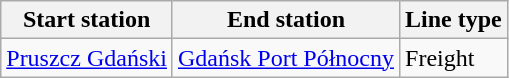<table class="wikitable">
<tr>
<th>Start station</th>
<th>End station</th>
<th>Line type</th>
</tr>
<tr>
<td><a href='#'>Pruszcz Gdański</a></td>
<td><a href='#'>Gdańsk Port Północny</a></td>
<td>Freight</td>
</tr>
</table>
